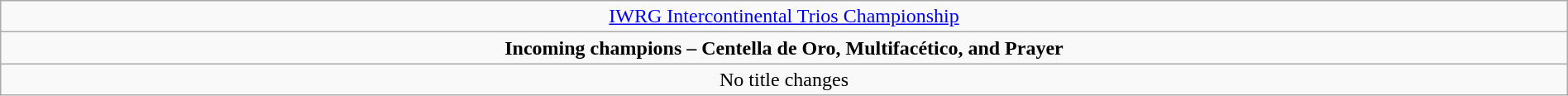<table class="wikitable" style="text-align:center; width:100%;">
<tr>
<td colspan="5" style="text-align: center;"><a href='#'>IWRG Intercontinental Trios Championship</a></td>
</tr>
<tr>
<td colspan="5" style="text-align: center;"><strong>Incoming champions – Centella de Oro, Multifacético, and Prayer</strong></td>
</tr>
<tr>
<td colspan="5">No title changes</td>
</tr>
</table>
